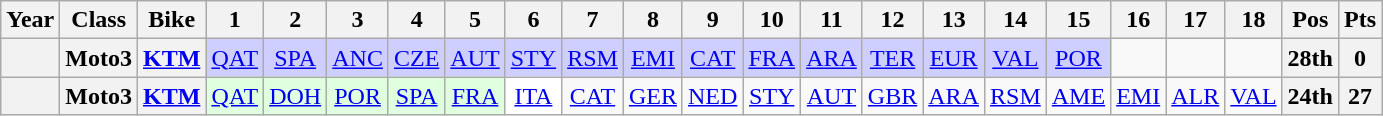<table class="wikitable" style="text-align:center">
<tr>
<th>Year</th>
<th>Class</th>
<th>Bike</th>
<th>1</th>
<th>2</th>
<th>3</th>
<th>4</th>
<th>5</th>
<th>6</th>
<th>7</th>
<th>8</th>
<th>9</th>
<th>10</th>
<th>11</th>
<th>12</th>
<th>13</th>
<th>14</th>
<th>15</th>
<th>16</th>
<th>17</th>
<th>18</th>
<th>Pos</th>
<th>Pts</th>
</tr>
<tr>
<th></th>
<th>Moto3</th>
<th><a href='#'>KTM</a></th>
<td style="background:#cfcfff;"><a href='#'>QAT</a><br></td>
<td style="background:#cfcfff;"><a href='#'>SPA</a><br></td>
<td style="background:#cfcfff;"><a href='#'>ANC</a><br></td>
<td style="background:#cfcfff;"><a href='#'>CZE</a><br></td>
<td style="background:#cfcfff;"><a href='#'>AUT</a><br></td>
<td style="background:#cfcfff;"><a href='#'>STY</a><br></td>
<td style="background:#cfcfff;"><a href='#'>RSM</a><br></td>
<td style="background:#cfcfff;"><a href='#'>EMI</a><br></td>
<td style="background:#cfcfff;"><a href='#'>CAT</a><br></td>
<td style="background:#cfcfff;"><a href='#'>FRA</a><br></td>
<td style="background:#cfcfff;"><a href='#'>ARA</a><br></td>
<td style="background:#cfcfff;"><a href='#'>TER</a><br></td>
<td style="background:#cfcfff;"><a href='#'>EUR</a><br></td>
<td style="background:#cfcfff;"><a href='#'>VAL</a><br></td>
<td style="background:#cfcfff;"><a href='#'>POR</a><br></td>
<td></td>
<td></td>
<td></td>
<th>28th</th>
<th>0</th>
</tr>
<tr>
<th></th>
<th>Moto3</th>
<th><a href='#'>KTM</a></th>
<td style="background:#dfffdf;"><a href='#'>QAT</a><br></td>
<td style="background:#dfffdf;"><a href='#'>DOH</a><br></td>
<td style="background:#dfffdf;"><a href='#'>POR</a><br></td>
<td style="background:#dfffdf;"><a href='#'>SPA</a><br></td>
<td style="background:#dfffdf;"><a href='#'>FRA</a><br></td>
<td style="background:#ffffff;"><a href='#'>ITA</a><br></td>
<td><a href='#'>CAT</a></td>
<td><a href='#'>GER</a></td>
<td><a href='#'>NED</a></td>
<td><a href='#'>STY</a></td>
<td><a href='#'>AUT</a></td>
<td><a href='#'>GBR</a></td>
<td><a href='#'>ARA</a></td>
<td><a href='#'>RSM</a></td>
<td><a href='#'>AME</a></td>
<td><a href='#'>EMI</a></td>
<td><a href='#'>ALR</a></td>
<td><a href='#'>VAL</a></td>
<th>24th</th>
<th>27</th>
</tr>
</table>
